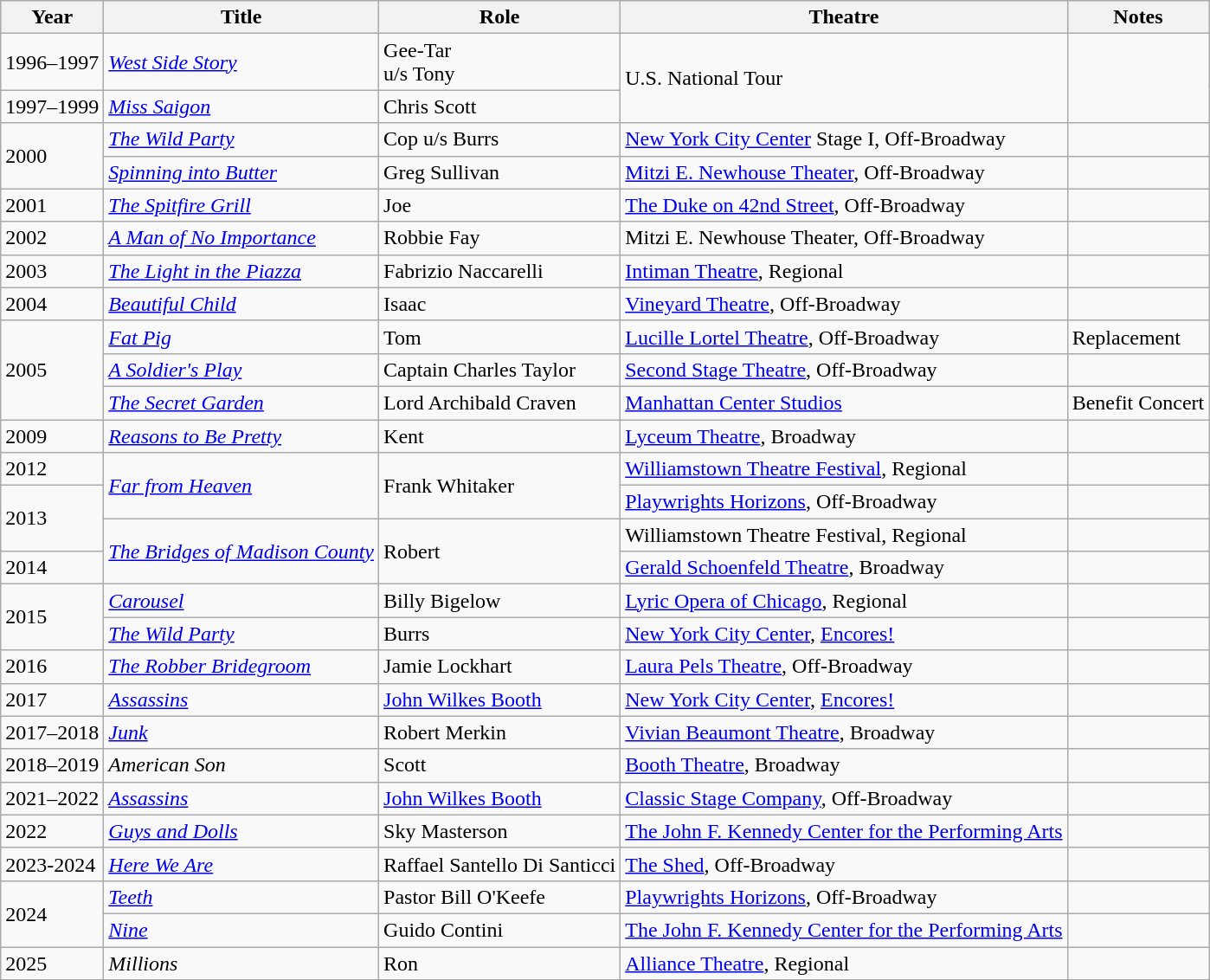<table class="wikitable sortable">
<tr>
<th>Year</th>
<th>Title</th>
<th>Role</th>
<th>Theatre</th>
<th class="unsortable">Notes</th>
</tr>
<tr>
<td>1996–1997</td>
<td><em><a href='#'>West Side Story</a></em></td>
<td>Gee-Tar<br>u/s Tony</td>
<td rowspan=2>U.S. National Tour</td>
<td rowspan=2></td>
</tr>
<tr>
<td>1997–1999</td>
<td><em><a href='#'>Miss Saigon</a></em></td>
<td>Chris Scott</td>
</tr>
<tr>
<td rowspan=2>2000</td>
<td><em><a href='#'>The Wild Party</a></em></td>
<td>Cop u/s Burrs</td>
<td><a href='#'>New York City Center</a> Stage I, Off-Broadway</td>
<td></td>
</tr>
<tr>
<td><em><a href='#'>Spinning into Butter</a></em></td>
<td>Greg Sullivan</td>
<td><a href='#'>Mitzi E. Newhouse Theater</a>, Off-Broadway</td>
<td></td>
</tr>
<tr>
<td>2001</td>
<td><em><a href='#'>The Spitfire Grill</a></em></td>
<td>Joe</td>
<td><a href='#'>The Duke on 42nd Street</a>, Off-Broadway</td>
<td></td>
</tr>
<tr>
<td>2002</td>
<td><em><a href='#'>A Man of No Importance</a></em></td>
<td>Robbie Fay</td>
<td>Mitzi E. Newhouse Theater, Off-Broadway</td>
<td></td>
</tr>
<tr>
<td>2003</td>
<td><em><a href='#'>The Light in the Piazza</a></em></td>
<td>Fabrizio Naccarelli</td>
<td><a href='#'>Intiman Theatre</a>, Regional</td>
<td></td>
</tr>
<tr>
<td>2004</td>
<td><em><a href='#'>Beautiful Child</a></em></td>
<td>Isaac</td>
<td><a href='#'>Vineyard Theatre</a>, Off-Broadway</td>
<td></td>
</tr>
<tr>
<td rowspan=3>2005</td>
<td><em><a href='#'>Fat Pig</a></em></td>
<td>Tom</td>
<td><a href='#'>Lucille Lortel Theatre</a>, Off-Broadway</td>
<td>Replacement</td>
</tr>
<tr>
<td><em><a href='#'>A Soldier's Play</a></em></td>
<td>Captain Charles Taylor</td>
<td><a href='#'>Second Stage Theatre</a>, Off-Broadway</td>
<td></td>
</tr>
<tr>
<td><em><a href='#'>The Secret Garden</a></em></td>
<td>Lord Archibald Craven</td>
<td><a href='#'>Manhattan Center Studios</a></td>
<td>Benefit Concert</td>
</tr>
<tr>
<td>2009</td>
<td><em><a href='#'>Reasons to Be Pretty</a></em></td>
<td>Kent</td>
<td><a href='#'>Lyceum Theatre</a>, Broadway</td>
<td></td>
</tr>
<tr>
<td>2012</td>
<td rowspan=2><em><a href='#'>Far from Heaven</a></em></td>
<td rowspan=2>Frank Whitaker</td>
<td><a href='#'>Williamstown Theatre Festival</a>, Regional</td>
<td></td>
</tr>
<tr>
<td rowspan=2>2013</td>
<td><a href='#'>Playwrights Horizons</a>, Off-Broadway</td>
<td></td>
</tr>
<tr>
<td rowspan=2><em><a href='#'>The Bridges of Madison County</a></em></td>
<td rowspan=2>Robert</td>
<td>Williamstown Theatre Festival, Regional</td>
<td></td>
</tr>
<tr>
<td>2014</td>
<td><a href='#'>Gerald Schoenfeld Theatre</a>, Broadway</td>
<td></td>
</tr>
<tr>
<td rowspan=2>2015</td>
<td><em><a href='#'>Carousel</a></em></td>
<td>Billy Bigelow</td>
<td><a href='#'>Lyric Opera of Chicago</a>, Regional</td>
<td></td>
</tr>
<tr>
<td><em><a href='#'>The Wild Party</a></em></td>
<td>Burrs</td>
<td><a href='#'>New York City Center</a>, <a href='#'>Encores!</a></td>
<td></td>
</tr>
<tr>
<td>2016</td>
<td><em><a href='#'>The Robber Bridegroom</a></em></td>
<td>Jamie Lockhart</td>
<td><a href='#'>Laura Pels Theatre</a>, Off-Broadway</td>
<td></td>
</tr>
<tr>
<td>2017</td>
<td><em><a href='#'>Assassins</a></em></td>
<td><a href='#'>John Wilkes Booth</a></td>
<td><a href='#'>New York City Center</a>, <a href='#'>Encores!</a></td>
<td></td>
</tr>
<tr>
<td>2017–2018</td>
<td><em><a href='#'>Junk</a></em></td>
<td>Robert Merkin</td>
<td><a href='#'>Vivian Beaumont Theatre</a>, Broadway</td>
<td></td>
</tr>
<tr>
<td>2018–2019</td>
<td><em>American Son</em></td>
<td>Scott</td>
<td><a href='#'>Booth Theatre</a>, Broadway</td>
<td></td>
</tr>
<tr>
<td>2021–2022</td>
<td><em><a href='#'>Assassins</a></em></td>
<td><a href='#'>John Wilkes Booth</a></td>
<td><a href='#'>Classic Stage Company</a>, Off-Broadway</td>
<td></td>
</tr>
<tr>
<td>2022</td>
<td><em><a href='#'>Guys and Dolls</a></em></td>
<td>Sky Masterson</td>
<td><a href='#'>The John F. Kennedy Center for the Performing Arts</a></td>
<td></td>
</tr>
<tr>
<td>2023-2024</td>
<td><em><a href='#'>Here We Are</a></em></td>
<td>Raffael Santello Di Santicci</td>
<td><a href='#'>The Shed</a>, Off-Broadway</td>
<td></td>
</tr>
<tr>
<td rowspan=2>2024</td>
<td><a href='#'><em>Teeth</em></a></td>
<td>Pastor Bill O'Keefe</td>
<td><a href='#'>Playwrights Horizons</a>, Off-Broadway</td>
<td></td>
</tr>
<tr>
<td><a href='#'><em>Nine</em></a></td>
<td>Guido Contini</td>
<td><a href='#'>The John F. Kennedy Center for the Performing Arts</a></td>
<td></td>
</tr>
<tr>
<td>2025</td>
<td><em>Millions</em></td>
<td>Ron</td>
<td><a href='#'>Alliance Theatre</a>, Regional</td>
<td></td>
</tr>
</table>
